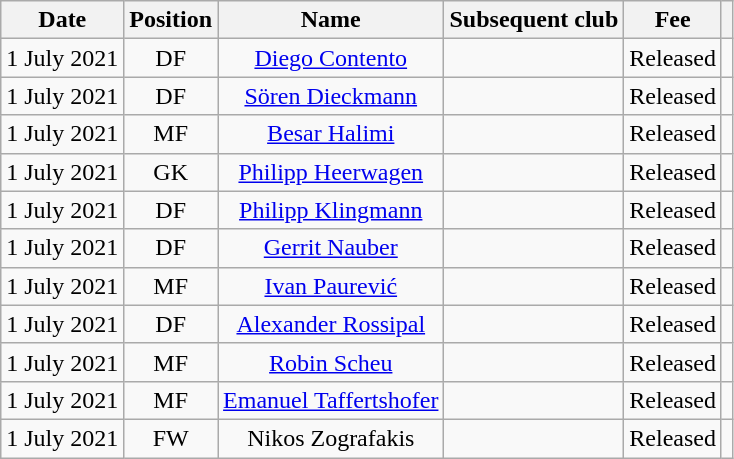<table class="wikitable" style="text-align:center;">
<tr>
<th>Date</th>
<th>Position</th>
<th>Name</th>
<th>Subsequent club</th>
<th>Fee</th>
<th></th>
</tr>
<tr>
<td>1 July 2021</td>
<td>DF</td>
<td><a href='#'>Diego Contento</a></td>
<td></td>
<td>Released</td>
<td></td>
</tr>
<tr>
<td>1 July 2021</td>
<td>DF</td>
<td><a href='#'>Sören Dieckmann</a></td>
<td></td>
<td>Released</td>
<td></td>
</tr>
<tr>
<td>1 July 2021</td>
<td>MF</td>
<td><a href='#'>Besar Halimi</a></td>
<td></td>
<td>Released</td>
<td></td>
</tr>
<tr>
<td>1 July 2021</td>
<td>GK</td>
<td><a href='#'>Philipp Heerwagen</a></td>
<td></td>
<td>Released</td>
<td></td>
</tr>
<tr>
<td>1 July 2021</td>
<td>DF</td>
<td><a href='#'>Philipp Klingmann</a></td>
<td></td>
<td>Released</td>
<td></td>
</tr>
<tr>
<td>1 July 2021</td>
<td>DF</td>
<td><a href='#'>Gerrit Nauber</a></td>
<td></td>
<td>Released</td>
<td></td>
</tr>
<tr>
<td>1 July 2021</td>
<td>MF</td>
<td><a href='#'>Ivan Paurević</a></td>
<td></td>
<td>Released</td>
<td></td>
</tr>
<tr>
<td>1 July 2021</td>
<td>DF</td>
<td><a href='#'>Alexander Rossipal</a></td>
<td></td>
<td>Released</td>
<td></td>
</tr>
<tr>
<td>1 July 2021</td>
<td>MF</td>
<td><a href='#'>Robin Scheu</a></td>
<td></td>
<td>Released</td>
<td></td>
</tr>
<tr>
<td>1 July 2021</td>
<td>MF</td>
<td><a href='#'>Emanuel Taffertshofer</a></td>
<td></td>
<td>Released</td>
<td></td>
</tr>
<tr>
<td>1 July 2021</td>
<td>FW</td>
<td>Nikos Zografakis</td>
<td></td>
<td>Released</td>
<td></td>
</tr>
</table>
